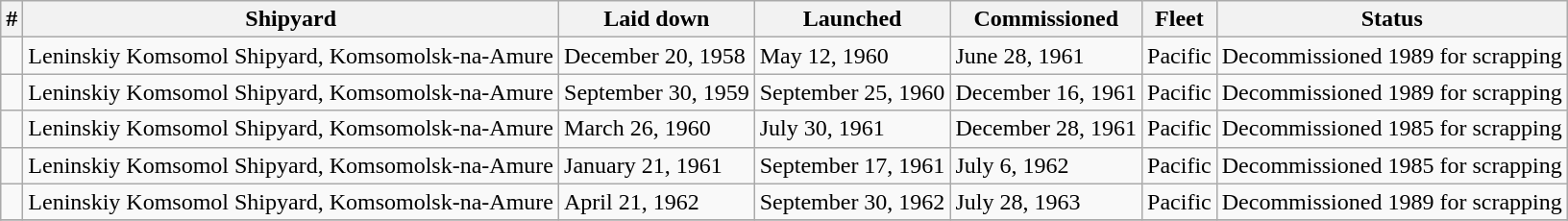<table class="wikitable">
<tr>
<th>#</th>
<th>Shipyard</th>
<th>Laid down</th>
<th>Launched</th>
<th>Commissioned</th>
<th>Fleet</th>
<th>Status</th>
</tr>
<tr>
<td></td>
<td>Leninskiy Komsomol Shipyard, Komsomolsk-na-Amure</td>
<td>December 20, 1958</td>
<td>May 12, 1960</td>
<td>June 28, 1961</td>
<td>Pacific</td>
<td>Decommissioned 1989 for scrapping</td>
</tr>
<tr>
<td></td>
<td>Leninskiy Komsomol Shipyard, Komsomolsk-na-Amure</td>
<td>September 30, 1959</td>
<td>September 25, 1960</td>
<td>December 16, 1961</td>
<td>Pacific</td>
<td>Decommissioned 1989 for scrapping</td>
</tr>
<tr>
<td></td>
<td>Leninskiy Komsomol Shipyard, Komsomolsk-na-Amure</td>
<td>March 26, 1960</td>
<td>July 30, 1961</td>
<td>December 28, 1961</td>
<td>Pacific</td>
<td>Decommissioned 1985 for scrapping</td>
</tr>
<tr>
<td></td>
<td>Leninskiy Komsomol Shipyard, Komsomolsk-na-Amure</td>
<td>January 21, 1961</td>
<td>September 17, 1961</td>
<td>July 6, 1962</td>
<td>Pacific</td>
<td>Decommissioned 1985 for scrapping</td>
</tr>
<tr>
<td></td>
<td>Leninskiy Komsomol Shipyard, Komsomolsk-na-Amure</td>
<td>April 21, 1962</td>
<td>September 30, 1962</td>
<td>July 28, 1963</td>
<td>Pacific</td>
<td>Decommissioned 1989 for scrapping</td>
</tr>
<tr>
</tr>
</table>
